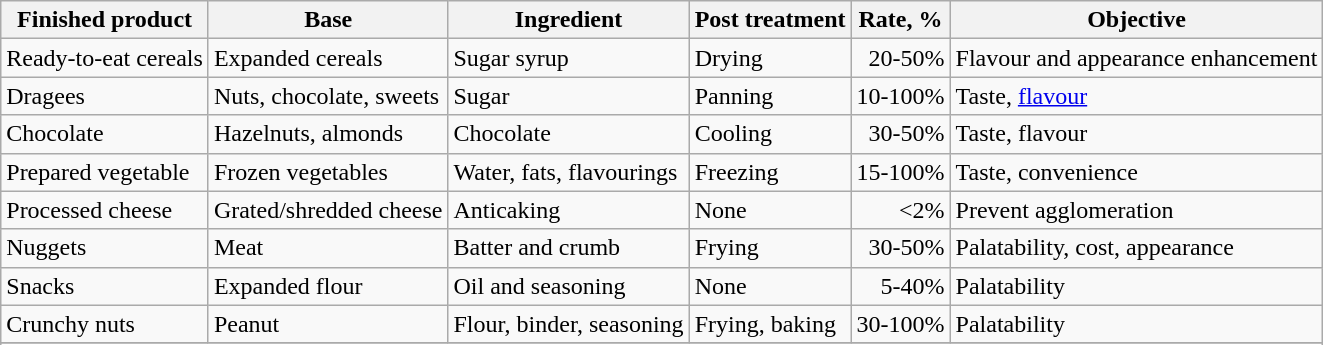<table class="wikitable">
<tr>
<th>Finished product</th>
<th>Base</th>
<th>Ingredient</th>
<th>Post treatment</th>
<th>Rate, %</th>
<th>Objective</th>
</tr>
<tr>
<td>Ready-to-eat cereals</td>
<td>Expanded cereals</td>
<td>Sugar syrup</td>
<td>Drying</td>
<td align="right">20-50%</td>
<td>Flavour and appearance enhancement</td>
</tr>
<tr>
<td>Dragees</td>
<td>Nuts, chocolate, sweets</td>
<td>Sugar</td>
<td>Panning</td>
<td align="right">10-100%</td>
<td>Taste, <a href='#'>flavour</a></td>
</tr>
<tr>
<td>Chocolate</td>
<td>Hazelnuts, almonds</td>
<td>Chocolate</td>
<td>Cooling</td>
<td align="right">30-50%</td>
<td>Taste, flavour</td>
</tr>
<tr>
<td>Prepared vegetable</td>
<td>Frozen vegetables</td>
<td>Water, fats, flavourings</td>
<td>Freezing</td>
<td align="right">15-100%</td>
<td>Taste, convenience</td>
</tr>
<tr>
<td>Processed cheese</td>
<td>Grated/shredded cheese</td>
<td>Anticaking</td>
<td>None</td>
<td align="right"><2%</td>
<td>Prevent agglomeration</td>
</tr>
<tr>
<td>Nuggets</td>
<td>Meat</td>
<td>Batter and crumb</td>
<td>Frying</td>
<td align="right">30-50%</td>
<td>Palatability, cost, appearance</td>
</tr>
<tr>
<td>Snacks</td>
<td>Expanded flour</td>
<td>Oil and seasoning</td>
<td>None</td>
<td align="right">5-40%</td>
<td>Palatability</td>
</tr>
<tr>
<td>Crunchy nuts</td>
<td>Peanut</td>
<td>Flour, binder, seasoning</td>
<td>Frying, baking</td>
<td align="right">30-100%</td>
<td>Palatability</td>
</tr>
<tr>
</tr>
<tr>
</tr>
</table>
